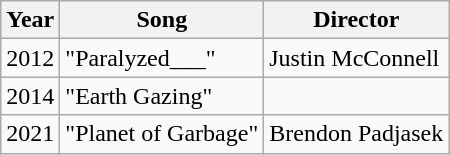<table class="wikitable">
<tr>
<th><strong>Year</strong></th>
<th>Song</th>
<th>Director</th>
</tr>
<tr>
<td>2012</td>
<td>"Paralyzed___"</td>
<td>Justin McConnell</td>
</tr>
<tr>
<td>2014</td>
<td>"Earth Gazing"</td>
<td></td>
</tr>
<tr>
<td>2021</td>
<td>"Planet of Garbage"</td>
<td>Brendon Padjasek</td>
</tr>
</table>
